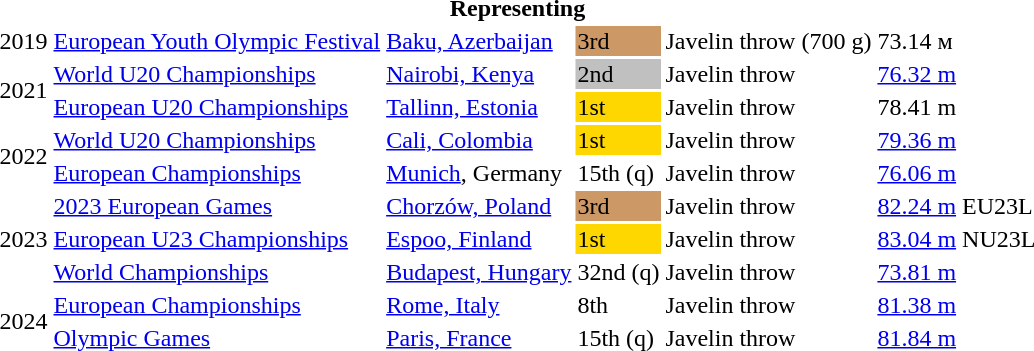<table>
<tr>
<th colspan="6">Representing </th>
</tr>
<tr>
<td>2019</td>
<td><a href='#'>European Youth Olympic Festival</a></td>
<td><a href='#'>Baku, Azerbaijan</a></td>
<td bgcolor=cc9966>3rd</td>
<td>Javelin throw (700 g)</td>
<td>73.14 м</td>
</tr>
<tr>
<td rowspan=2>2021</td>
<td><a href='#'>World U20 Championships</a></td>
<td><a href='#'>Nairobi, Kenya</a></td>
<td bgcolor=silver>2nd</td>
<td>Javelin throw</td>
<td><a href='#'>76.32 m</a></td>
</tr>
<tr>
<td><a href='#'>European U20 Championships</a></td>
<td><a href='#'>Tallinn, Estonia</a></td>
<td bgcolor=gold>1st</td>
<td>Javelin throw</td>
<td>78.41 m</td>
</tr>
<tr>
<td rowspan=2>2022</td>
<td><a href='#'>World U20 Championships</a></td>
<td><a href='#'>Cali, Colombia</a></td>
<td bgcolor=gold>1st</td>
<td>Javelin throw</td>
<td><a href='#'>79.36 m</a></td>
</tr>
<tr>
<td><a href='#'>European Championships</a></td>
<td><a href='#'>Munich</a>, Germany</td>
<td>15th (q)</td>
<td>Javelin throw</td>
<td><a href='#'>76.06 m</a></td>
</tr>
<tr>
<td rowspan=3>2023</td>
<td><a href='#'>2023 European Games</a></td>
<td><a href='#'>Chorzów, Poland</a></td>
<td bgcolor=cc9966>3rd</td>
<td>Javelin throw</td>
<td><a href='#'>82.24 m</a> EU23L</td>
</tr>
<tr>
<td><a href='#'>European U23 Championships</a></td>
<td><a href='#'>Espoo, Finland</a></td>
<td bgcolor=gold>1st</td>
<td>Javelin throw</td>
<td><a href='#'>83.04 m</a> NU23L</td>
</tr>
<tr>
<td><a href='#'>World Championships</a></td>
<td><a href='#'>Budapest, Hungary</a></td>
<td>32nd (q)</td>
<td>Javelin throw</td>
<td><a href='#'>73.81 m</a></td>
</tr>
<tr>
<td rowspan=2>2024</td>
<td><a href='#'>European Championships</a></td>
<td><a href='#'>Rome, Italy</a></td>
<td>8th</td>
<td>Javelin throw</td>
<td><a href='#'>81.38 m</a></td>
</tr>
<tr>
<td><a href='#'>Olympic Games</a></td>
<td><a href='#'>Paris, France</a></td>
<td>15th (q)</td>
<td>Javelin throw</td>
<td><a href='#'>81.84 m</a></td>
</tr>
</table>
